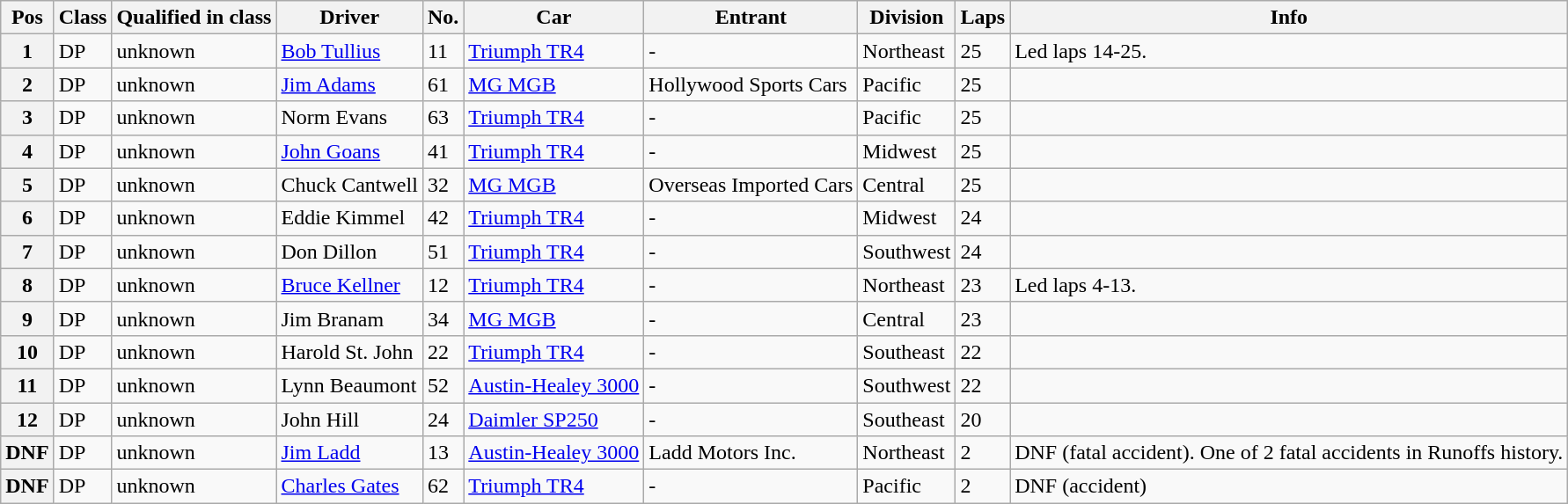<table class="wikitable">
<tr>
<th>Pos</th>
<th>Class</th>
<th>Qualified in class</th>
<th>Driver</th>
<th>No.</th>
<th>Car</th>
<th>Entrant</th>
<th>Division</th>
<th>Laps</th>
<th>Info</th>
</tr>
<tr>
<th>1</th>
<td>DP</td>
<td>unknown</td>
<td> <a href='#'>Bob Tullius</a></td>
<td>11</td>
<td><a href='#'>Triumph TR4</a></td>
<td>-</td>
<td>Northeast</td>
<td>25</td>
<td>Led laps 14-25.</td>
</tr>
<tr>
<th>2</th>
<td>DP</td>
<td>unknown</td>
<td> <a href='#'>Jim Adams</a></td>
<td>61</td>
<td><a href='#'>MG MGB</a></td>
<td>Hollywood Sports Cars</td>
<td>Pacific</td>
<td>25</td>
<td></td>
</tr>
<tr>
<th>3</th>
<td>DP</td>
<td>unknown</td>
<td> Norm Evans</td>
<td>63</td>
<td><a href='#'>Triumph TR4</a></td>
<td>-</td>
<td>Pacific</td>
<td>25</td>
<td></td>
</tr>
<tr>
<th>4</th>
<td>DP</td>
<td>unknown</td>
<td> <a href='#'>John Goans</a></td>
<td>41</td>
<td><a href='#'>Triumph TR4</a></td>
<td>-</td>
<td>Midwest</td>
<td>25</td>
<td></td>
</tr>
<tr>
<th>5</th>
<td>DP</td>
<td>unknown</td>
<td> Chuck Cantwell</td>
<td>32</td>
<td><a href='#'>MG MGB</a></td>
<td>Overseas Imported Cars</td>
<td>Central</td>
<td>25</td>
<td></td>
</tr>
<tr>
<th>6</th>
<td>DP</td>
<td>unknown</td>
<td> Eddie Kimmel</td>
<td>42</td>
<td><a href='#'>Triumph TR4</a></td>
<td>-</td>
<td>Midwest</td>
<td>24</td>
<td></td>
</tr>
<tr>
<th>7</th>
<td>DP</td>
<td>unknown</td>
<td> Don Dillon</td>
<td>51</td>
<td><a href='#'>Triumph TR4</a></td>
<td>-</td>
<td>Southwest</td>
<td>24</td>
<td></td>
</tr>
<tr>
<th>8</th>
<td>DP</td>
<td>unknown</td>
<td> <a href='#'>Bruce Kellner</a></td>
<td>12</td>
<td><a href='#'>Triumph TR4</a></td>
<td>-</td>
<td>Northeast</td>
<td>23</td>
<td>Led laps 4-13.</td>
</tr>
<tr>
<th>9</th>
<td>DP</td>
<td>unknown</td>
<td> Jim Branam</td>
<td>34</td>
<td><a href='#'>MG MGB</a></td>
<td>-</td>
<td>Central</td>
<td>23</td>
<td></td>
</tr>
<tr>
<th>10</th>
<td>DP</td>
<td>unknown</td>
<td> Harold St. John</td>
<td>22</td>
<td><a href='#'>Triumph TR4</a></td>
<td>-</td>
<td>Southeast</td>
<td>22</td>
<td></td>
</tr>
<tr>
<th>11</th>
<td>DP</td>
<td>unknown</td>
<td> Lynn Beaumont</td>
<td>52</td>
<td><a href='#'>Austin-Healey 3000</a></td>
<td>-</td>
<td>Southwest</td>
<td>22</td>
<td></td>
</tr>
<tr>
<th>12</th>
<td>DP</td>
<td>unknown</td>
<td> John Hill</td>
<td>24</td>
<td><a href='#'>Daimler SP250</a></td>
<td>-</td>
<td>Southeast</td>
<td>20</td>
<td></td>
</tr>
<tr>
<th>DNF</th>
<td>DP</td>
<td>unknown</td>
<td> <a href='#'>Jim Ladd</a></td>
<td>13</td>
<td><a href='#'>Austin-Healey 3000</a></td>
<td>Ladd Motors Inc.</td>
<td>Northeast</td>
<td>2</td>
<td>DNF (fatal accident). One of 2 fatal accidents in Runoffs history.</td>
</tr>
<tr>
<th>DNF</th>
<td>DP</td>
<td>unknown</td>
<td> <a href='#'>Charles Gates</a></td>
<td>62</td>
<td><a href='#'>Triumph TR4</a></td>
<td>-</td>
<td>Pacific</td>
<td>2</td>
<td>DNF (accident)</td>
</tr>
</table>
